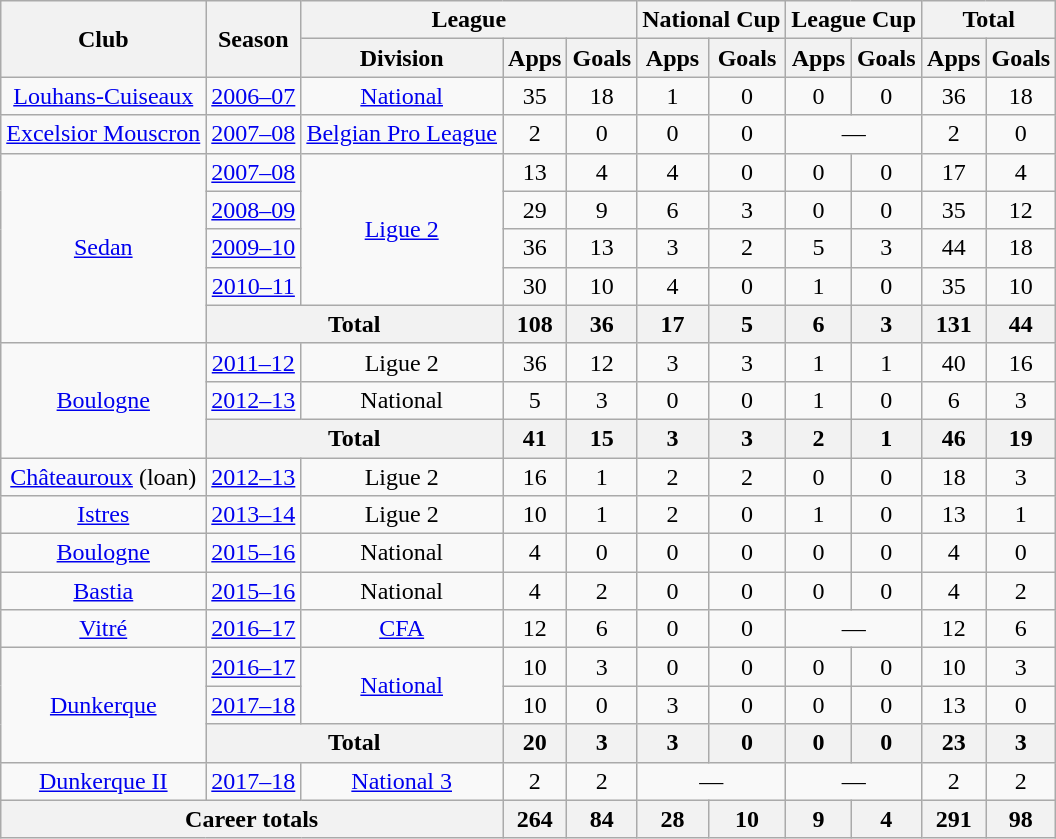<table class="wikitable" style="text-align: center">
<tr>
<th rowspan="2">Club</th>
<th rowspan="2">Season</th>
<th colspan="3">League</th>
<th colspan="2">National Cup</th>
<th colspan="2">League Cup</th>
<th colspan="2">Total</th>
</tr>
<tr>
<th>Division</th>
<th>Apps</th>
<th>Goals</th>
<th>Apps</th>
<th>Goals</th>
<th>Apps</th>
<th>Goals</th>
<th>Apps</th>
<th>Goals</th>
</tr>
<tr>
<td><a href='#'>Louhans-Cuiseaux</a></td>
<td><a href='#'>2006–07</a></td>
<td><a href='#'>National</a></td>
<td>35</td>
<td>18</td>
<td>1</td>
<td>0</td>
<td>0</td>
<td>0</td>
<td>36</td>
<td>18</td>
</tr>
<tr>
<td><a href='#'>Excelsior Mouscron</a></td>
<td><a href='#'>2007–08</a></td>
<td><a href='#'>Belgian Pro League</a></td>
<td>2</td>
<td>0</td>
<td>0</td>
<td>0</td>
<td colspan="2">—</td>
<td>2</td>
<td>0</td>
</tr>
<tr>
<td rowspan="5"><a href='#'>Sedan</a></td>
<td><a href='#'>2007–08</a></td>
<td rowspan="4"><a href='#'>Ligue 2</a></td>
<td>13</td>
<td>4</td>
<td>4</td>
<td>0</td>
<td>0</td>
<td>0</td>
<td>17</td>
<td>4</td>
</tr>
<tr>
<td><a href='#'>2008–09</a></td>
<td>29</td>
<td>9</td>
<td>6</td>
<td>3</td>
<td>0</td>
<td>0</td>
<td>35</td>
<td>12</td>
</tr>
<tr>
<td><a href='#'>2009–10</a></td>
<td>36</td>
<td>13</td>
<td>3</td>
<td>2</td>
<td>5</td>
<td>3</td>
<td>44</td>
<td>18</td>
</tr>
<tr>
<td><a href='#'>2010–11</a></td>
<td>30</td>
<td>10</td>
<td>4</td>
<td>0</td>
<td>1</td>
<td>0</td>
<td>35</td>
<td>10</td>
</tr>
<tr>
<th colspan="2">Total</th>
<th>108</th>
<th>36</th>
<th>17</th>
<th>5</th>
<th>6</th>
<th>3</th>
<th>131</th>
<th>44</th>
</tr>
<tr>
<td rowspan="3"><a href='#'>Boulogne</a></td>
<td><a href='#'>2011–12</a></td>
<td>Ligue 2</td>
<td>36</td>
<td>12</td>
<td>3</td>
<td>3</td>
<td>1</td>
<td>1</td>
<td>40</td>
<td>16</td>
</tr>
<tr>
<td><a href='#'>2012–13</a></td>
<td>National</td>
<td>5</td>
<td>3</td>
<td>0</td>
<td>0</td>
<td>1</td>
<td>0</td>
<td>6</td>
<td>3</td>
</tr>
<tr>
<th colspan="2">Total</th>
<th>41</th>
<th>15</th>
<th>3</th>
<th>3</th>
<th>2</th>
<th>1</th>
<th>46</th>
<th>19</th>
</tr>
<tr>
<td><a href='#'>Châteauroux</a> (loan)</td>
<td><a href='#'>2012–13</a></td>
<td>Ligue 2</td>
<td>16</td>
<td>1</td>
<td>2</td>
<td>2</td>
<td>0</td>
<td>0</td>
<td>18</td>
<td>3</td>
</tr>
<tr>
<td><a href='#'>Istres</a></td>
<td><a href='#'>2013–14</a></td>
<td>Ligue 2</td>
<td>10</td>
<td>1</td>
<td>2</td>
<td>0</td>
<td>1</td>
<td>0</td>
<td>13</td>
<td>1</td>
</tr>
<tr>
<td><a href='#'>Boulogne</a></td>
<td><a href='#'>2015–16</a></td>
<td>National</td>
<td>4</td>
<td>0</td>
<td>0</td>
<td>0</td>
<td>0</td>
<td>0</td>
<td>4</td>
<td>0</td>
</tr>
<tr>
<td><a href='#'>Bastia</a></td>
<td><a href='#'>2015–16</a></td>
<td>National</td>
<td>4</td>
<td>2</td>
<td>0</td>
<td>0</td>
<td>0</td>
<td>0</td>
<td>4</td>
<td>2</td>
</tr>
<tr>
<td><a href='#'>Vitré</a></td>
<td><a href='#'>2016–17</a></td>
<td><a href='#'>CFA</a></td>
<td>12</td>
<td>6</td>
<td>0</td>
<td>0</td>
<td colspan="2">—</td>
<td>12</td>
<td>6</td>
</tr>
<tr>
<td rowspan="3"><a href='#'>Dunkerque</a></td>
<td><a href='#'>2016–17</a></td>
<td rowspan="2"><a href='#'>National</a></td>
<td>10</td>
<td>3</td>
<td>0</td>
<td>0</td>
<td>0</td>
<td>0</td>
<td>10</td>
<td>3</td>
</tr>
<tr>
<td><a href='#'>2017–18</a></td>
<td>10</td>
<td>0</td>
<td>3</td>
<td>0</td>
<td>0</td>
<td>0</td>
<td>13</td>
<td>0</td>
</tr>
<tr>
<th colspan="2">Total</th>
<th>20</th>
<th>3</th>
<th>3</th>
<th>0</th>
<th>0</th>
<th>0</th>
<th>23</th>
<th>3</th>
</tr>
<tr>
<td><a href='#'>Dunkerque II</a></td>
<td><a href='#'>2017–18</a></td>
<td><a href='#'>National 3</a></td>
<td>2</td>
<td>2</td>
<td colspan="2">—</td>
<td colspan="2">—</td>
<td>2</td>
<td>2</td>
</tr>
<tr>
<th colspan="3">Career totals</th>
<th>264</th>
<th>84</th>
<th>28</th>
<th>10</th>
<th>9</th>
<th>4</th>
<th>291</th>
<th>98</th>
</tr>
</table>
